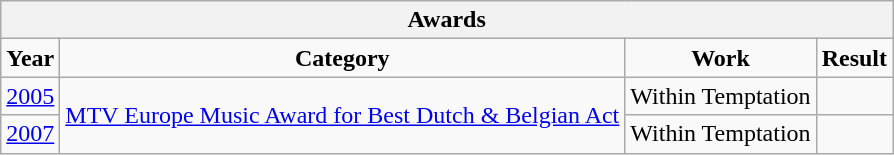<table class="wikitable">
<tr style="text-align:center;">
<th colspan=5>Awards</th>
</tr>
<tr style="text-align:center;">
<td><strong>Year</strong></td>
<td><strong>Category</strong></td>
<td><strong>Work</strong></td>
<td><strong>Result</strong></td>
</tr>
<tr>
<td><a href='#'>2005</a></td>
<td rowspan="2"><a href='#'>MTV Europe Music Award for Best Dutch & Belgian Act</a></td>
<td>Within Temptation</td>
<td></td>
</tr>
<tr>
<td><a href='#'>2007</a></td>
<td>Within Temptation</td>
<td></td>
</tr>
</table>
